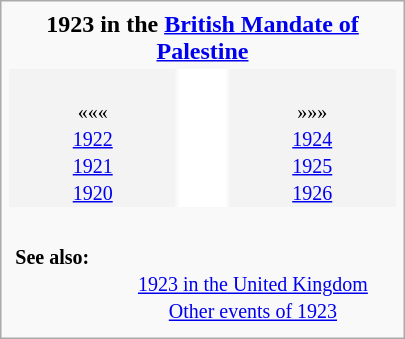<table class="infobox" style="text-align: center; width: 270px">
<tr>
<td align="center" colspan="3"><strong>1923 in the <a href='#'>British Mandate of Palestine</a></strong></td>
</tr>
<tr>
<td style="background-color: #f3f3f3"><br><small>«««<br><a href='#'>1922</a><br><a href='#'>1921</a><br><a href='#'>1920</a></small></td>
<td style="background: white" align="center"><br><table style="background: inherit">
<tr valign="top">
<td align="center"><br><div><br></div></td>
</tr>
</table>
</td>
<td style="background-color: #f3f3f3"><br><small>»»»<br><a href='#'>1924</a><br><a href='#'>1925</a><br><a href='#'>1926</a></small></td>
</tr>
<tr valign="top">
<td colspan="3"><br><table style="width: 100%; border-width: 0; margin: 0; padding: 0; border-collapse: yes">
<tr valign="top">
<th style="text-align: left"><small><strong>See also:</strong></small></th>
<td></td>
<td><br><small><a href='#'>1923 in the United Kingdom</a><br><a href='#'>Other events of 1923</a></small></td>
</tr>
</table>
</td>
</tr>
</table>
